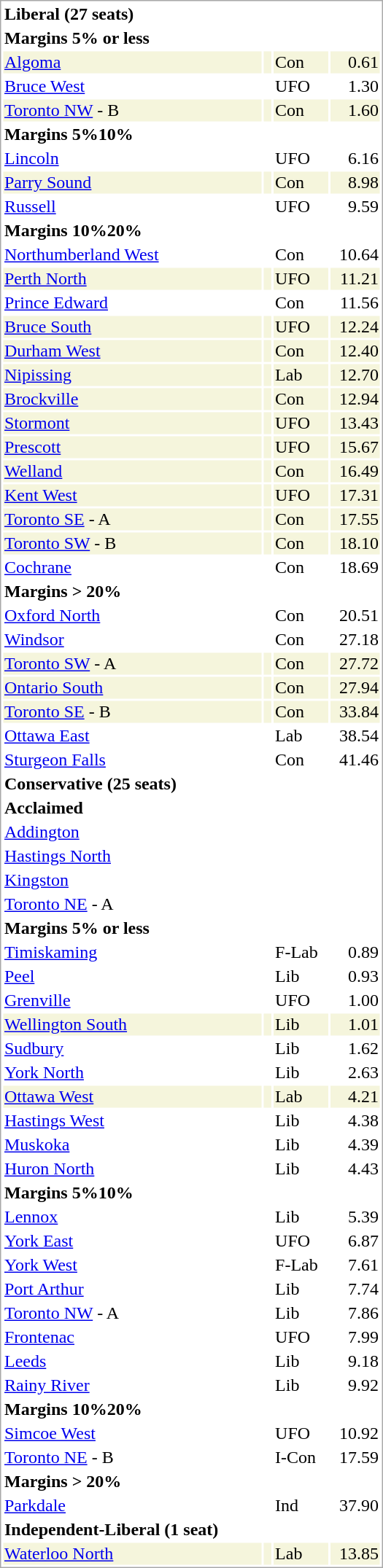<table style="float:right; width: 350px; border-spacing: 2px; border: 1px solid darkgray;">
<tr>
<td><strong>Liberal (27 seats)</strong></td>
</tr>
<tr>
<td><strong>Margins 5% or less</strong></td>
</tr>
<tr style="background-color:#F5F5DC;">
<td><a href='#'>Algoma</a></td>
<td> </td>
<td>Con</td>
<td align="right">0.61</td>
</tr>
<tr>
<td><a href='#'>Bruce West</a></td>
<td> </td>
<td>UFO</td>
<td align="right">1.30</td>
</tr>
<tr style="background-color:#F5F5DC;">
<td><a href='#'>Toronto NW</a> - B</td>
<td> </td>
<td>Con</td>
<td align="right">1.60</td>
</tr>
<tr>
<td><strong>Margins 5%10%</strong></td>
</tr>
<tr>
<td><a href='#'>Lincoln</a></td>
<td> </td>
<td>UFO</td>
<td align="right">6.16</td>
</tr>
<tr style="background-color:#F5F5DC;">
<td><a href='#'>Parry Sound</a></td>
<td> </td>
<td>Con</td>
<td align="right">8.98</td>
</tr>
<tr>
<td><a href='#'>Russell</a></td>
<td> </td>
<td>UFO</td>
<td align="right">9.59</td>
</tr>
<tr>
<td><strong>Margins 10%20%</strong></td>
</tr>
<tr>
<td><a href='#'>Northumberland West</a></td>
<td> </td>
<td>Con</td>
<td align="right">10.64</td>
</tr>
<tr style="background-color:#F5F5DC;">
<td><a href='#'>Perth North</a></td>
<td> </td>
<td>UFO</td>
<td align="right">11.21</td>
</tr>
<tr>
<td><a href='#'>Prince Edward</a></td>
<td> </td>
<td>Con</td>
<td align="right">11.56</td>
</tr>
<tr style="background-color:#F5F5DC;">
<td><a href='#'>Bruce South</a></td>
<td> </td>
<td>UFO</td>
<td align="right">12.24</td>
</tr>
<tr style="background-color:#F5F5DC;">
<td><a href='#'>Durham West</a></td>
<td> </td>
<td>Con</td>
<td align="right">12.40</td>
</tr>
<tr style="background-color:#F5F5DC;">
<td><a href='#'>Nipissing</a></td>
<td> </td>
<td>Lab</td>
<td align="right">12.70</td>
</tr>
<tr style="background-color:#F5F5DC;">
<td><a href='#'>Brockville</a></td>
<td> </td>
<td>Con</td>
<td align="right">12.94</td>
</tr>
<tr style="background-color:#F5F5DC;">
<td><a href='#'>Stormont</a></td>
<td> </td>
<td>UFO</td>
<td align="right">13.43</td>
</tr>
<tr style="background-color:#F5F5DC;">
<td><a href='#'>Prescott</a></td>
<td> </td>
<td>UFO</td>
<td align="right">15.67</td>
</tr>
<tr style="background-color:#F5F5DC;">
<td><a href='#'>Welland</a></td>
<td> </td>
<td>Con</td>
<td align="right">16.49</td>
</tr>
<tr style="background-color:#F5F5DC;">
<td><a href='#'>Kent West</a></td>
<td> </td>
<td>UFO</td>
<td align="right">17.31</td>
</tr>
<tr style="background-color:#F5F5DC;">
<td><a href='#'>Toronto SE</a> - A</td>
<td> </td>
<td>Con</td>
<td align="right">17.55</td>
</tr>
<tr style="background-color:#F5F5DC;">
<td><a href='#'>Toronto SW</a> - B</td>
<td> </td>
<td>Con</td>
<td align="right">18.10</td>
</tr>
<tr>
<td><a href='#'>Cochrane</a></td>
<td> </td>
<td>Con</td>
<td align="right">18.69</td>
</tr>
<tr>
<td><strong>Margins > 20%</strong></td>
</tr>
<tr>
<td><a href='#'>Oxford North</a></td>
<td> </td>
<td>Con</td>
<td align="right">20.51</td>
</tr>
<tr>
<td><a href='#'>Windsor</a></td>
<td> </td>
<td>Con</td>
<td align="right">27.18</td>
</tr>
<tr style="background-color:#F5F5DC;">
<td><a href='#'>Toronto SW</a> - A</td>
<td> </td>
<td>Con</td>
<td align="right">27.72</td>
</tr>
<tr style="background-color:#F5F5DC;">
<td><a href='#'>Ontario South</a></td>
<td> </td>
<td>Con</td>
<td align="right">27.94</td>
</tr>
<tr style="background-color:#F5F5DC;">
<td><a href='#'>Toronto SE</a> - B</td>
<td> </td>
<td>Con</td>
<td align="right">33.84</td>
</tr>
<tr>
<td><a href='#'>Ottawa East</a></td>
<td> </td>
<td>Lab</td>
<td align="right">38.54</td>
</tr>
<tr>
<td><a href='#'>Sturgeon Falls</a></td>
<td> </td>
<td>Con</td>
<td align="right">41.46</td>
</tr>
<tr>
<td><strong>Conservative (25 seats)</strong></td>
</tr>
<tr>
<td><strong>Acclaimed</strong></td>
</tr>
<tr>
<td><a href='#'>Addington</a></td>
<td></td>
<td></td>
<td></td>
</tr>
<tr>
<td><a href='#'>Hastings North</a></td>
<td></td>
<td></td>
<td></td>
</tr>
<tr>
<td><a href='#'>Kingston</a></td>
<td></td>
<td></td>
<td></td>
</tr>
<tr>
<td><a href='#'>Toronto NE</a> - A</td>
<td></td>
<td></td>
<td></td>
</tr>
<tr>
<td><strong>Margins 5% or less</strong></td>
</tr>
<tr>
<td><a href='#'>Timiskaming</a></td>
<td> </td>
<td>F-Lab</td>
<td align="right">0.89</td>
</tr>
<tr>
<td><a href='#'>Peel</a></td>
<td> </td>
<td>Lib</td>
<td align="right">0.93</td>
</tr>
<tr>
<td><a href='#'>Grenville</a></td>
<td> </td>
<td>UFO</td>
<td align="right">1.00</td>
</tr>
<tr style="background-color:#F5F5DC;">
<td><a href='#'>Wellington South</a></td>
<td> </td>
<td>Lib</td>
<td align="right">1.01</td>
</tr>
<tr>
<td><a href='#'>Sudbury</a></td>
<td> </td>
<td>Lib</td>
<td align="right">1.62</td>
</tr>
<tr>
<td><a href='#'>York North</a></td>
<td> </td>
<td>Lib</td>
<td align="right">2.63</td>
</tr>
<tr style="background-color:#F5F5DC;">
<td><a href='#'>Ottawa West</a></td>
<td> </td>
<td>Lab</td>
<td align="right">4.21</td>
</tr>
<tr>
<td><a href='#'>Hastings West</a></td>
<td> </td>
<td>Lib</td>
<td align="right">4.38</td>
</tr>
<tr>
<td><a href='#'>Muskoka</a></td>
<td> </td>
<td>Lib</td>
<td align="right">4.39</td>
</tr>
<tr>
<td><a href='#'>Huron North</a></td>
<td> </td>
<td>Lib</td>
<td align="right">4.43</td>
</tr>
<tr>
<td><strong>Margins 5%10%</strong></td>
</tr>
<tr>
<td><a href='#'>Lennox</a></td>
<td> </td>
<td>Lib</td>
<td align="right">5.39</td>
</tr>
<tr>
<td><a href='#'>York East</a></td>
<td> </td>
<td>UFO</td>
<td align="right">6.87</td>
</tr>
<tr>
<td><a href='#'>York West</a></td>
<td> </td>
<td>F-Lab</td>
<td align="right">7.61</td>
</tr>
<tr>
<td><a href='#'>Port Arthur</a></td>
<td> </td>
<td>Lib</td>
<td align="right">7.74</td>
</tr>
<tr>
<td><a href='#'>Toronto NW</a> - A</td>
<td> </td>
<td>Lib</td>
<td align="right">7.86</td>
</tr>
<tr>
<td><a href='#'>Frontenac</a></td>
<td> </td>
<td>UFO</td>
<td align="right">7.99</td>
</tr>
<tr>
<td><a href='#'>Leeds</a></td>
<td> </td>
<td>Lib</td>
<td align="right">9.18</td>
</tr>
<tr>
<td><a href='#'>Rainy River</a></td>
<td> </td>
<td>Lib</td>
<td align="right">9.92</td>
</tr>
<tr>
<td><strong>Margins 10%20%</strong></td>
</tr>
<tr>
<td><a href='#'>Simcoe West</a></td>
<td> </td>
<td>UFO</td>
<td align="right">10.92</td>
</tr>
<tr>
<td><a href='#'>Toronto NE</a> - B</td>
<td> </td>
<td>I-Con</td>
<td align="right">17.59</td>
</tr>
<tr>
<td><strong>Margins > 20%</strong></td>
</tr>
<tr>
<td><a href='#'>Parkdale</a></td>
<td> </td>
<td>Ind</td>
<td align="right">37.90</td>
</tr>
<tr>
<td><strong>Independent-Liberal (1 seat)</strong></td>
</tr>
<tr style="background-color:#F5F5DC;">
<td><a href='#'>Waterloo North</a></td>
<td> </td>
<td>Lab</td>
<td align="right">13.85</td>
</tr>
</table>
